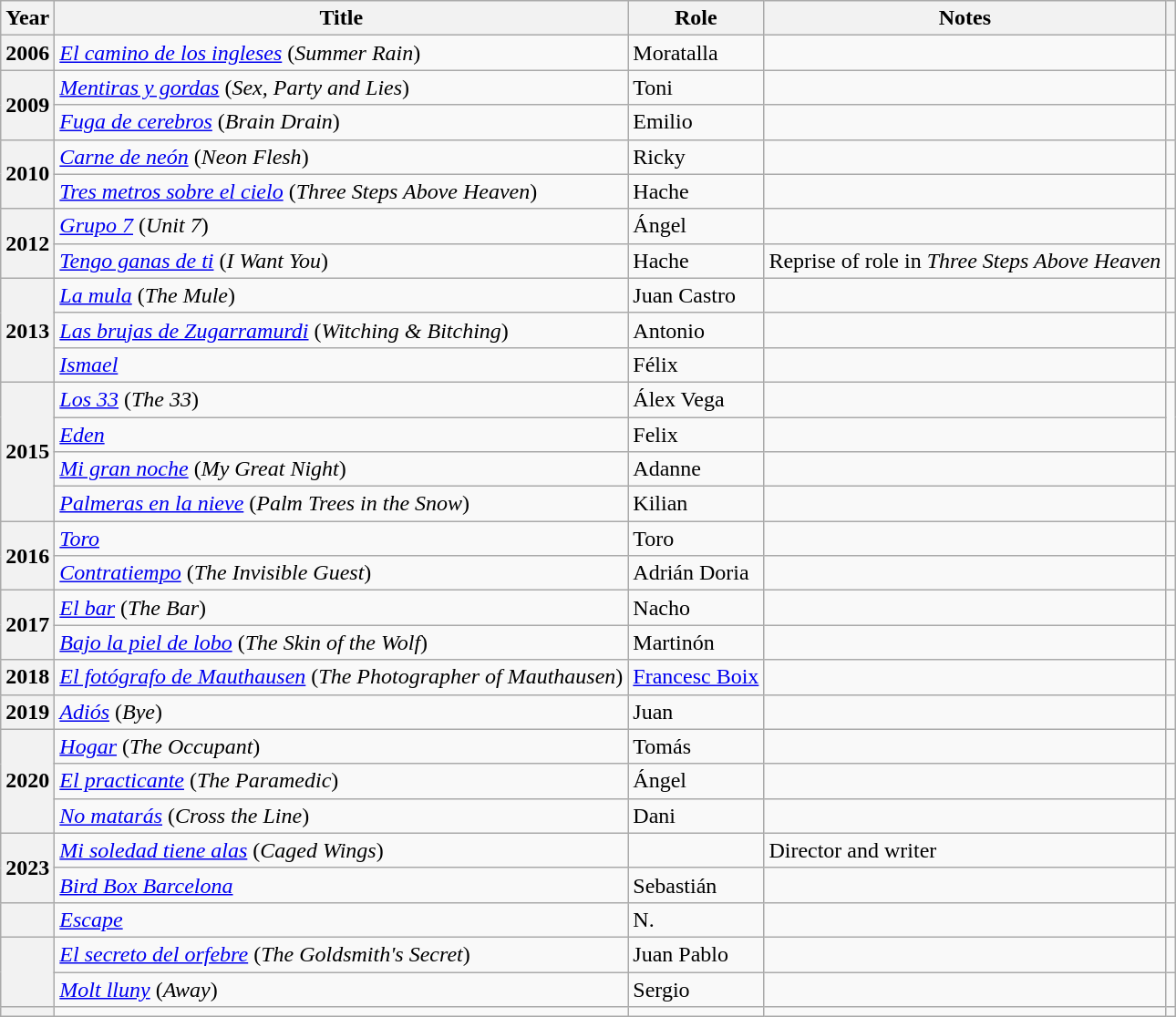<table class="wikitable plainrowheaders">
<tr>
<th scope="col">Year</th>
<th scope="col">Title</th>
<th scope="col">Role</th>
<th scope="col">Notes</th>
<th scope="col"></th>
</tr>
<tr>
<th scope="row">2006</th>
<td><em><a href='#'>El camino de los ingleses</a></em> (<em>Summer Rain</em>)</td>
<td>Moratalla</td>
<td></td>
<td align = "center"></td>
</tr>
<tr>
<th rowspan="2" scope="row">2009</th>
<td><em><a href='#'>Mentiras y gordas</a></em> (<em>Sex, Party and Lies</em>)</td>
<td>Toni</td>
<td></td>
<td align = "center"></td>
</tr>
<tr>
<td><em><a href='#'>Fuga de cerebros</a></em> (<em>Brain Drain</em>)</td>
<td>Emilio</td>
<td></td>
<td align = "center"></td>
</tr>
<tr>
<th rowspan="2" scope="row">2010</th>
<td><em><a href='#'>Carne de neón</a></em> (<em>Neon Flesh</em>)</td>
<td>Ricky</td>
<td></td>
<td align = "center"></td>
</tr>
<tr>
<td><em><a href='#'>Tres metros sobre el cielo</a></em> (<em>Three Steps Above Heaven</em>)</td>
<td>Hache</td>
<td></td>
<td align = "center"></td>
</tr>
<tr>
<th rowspan="2" scope="row">2012</th>
<td><em><a href='#'>Grupo 7</a></em> (<em>Unit 7</em>)</td>
<td>Ángel</td>
<td></td>
<td align = "center"></td>
</tr>
<tr>
<td><em><a href='#'>Tengo ganas de ti</a></em> (<em>I Want You</em>)</td>
<td>Hache</td>
<td>Reprise of role in <em>Three Steps Above Heaven</em></td>
<td align = "center"></td>
</tr>
<tr>
<th rowspan="3" scope="row">2013</th>
<td><em><a href='#'>La mula</a></em> (<em>The Mule</em>)</td>
<td>Juan Castro</td>
<td></td>
<td align = "center"></td>
</tr>
<tr>
<td><em><a href='#'>Las brujas de Zugarramurdi</a></em> (<em>Witching & Bitching</em>)</td>
<td>Antonio</td>
<td></td>
<td align = "center"></td>
</tr>
<tr>
<td><em><a href='#'>Ismael</a></em></td>
<td>Félix</td>
<td></td>
<td align = "center"></td>
</tr>
<tr>
<th rowspan="4" scope="row">2015</th>
<td><em><a href='#'>Los 33</a></em> (<em>The 33</em>)</td>
<td>Álex Vega</td>
<td></td>
</tr>
<tr>
<td><em><a href='#'>Eden</a></em></td>
<td>Felix</td>
<td></td>
</tr>
<tr>
<td><em><a href='#'>Mi gran noche</a></em> (<em>My Great Night</em>)</td>
<td>Adanne</td>
<td></td>
<td align = "center"></td>
</tr>
<tr>
<td><em><a href='#'>Palmeras en la nieve</a></em> (<em>Palm Trees in the Snow</em>)</td>
<td>Kilian</td>
<td></td>
<td align = "center"></td>
</tr>
<tr>
<th rowspan="2" scope="row">2016</th>
<td><em><a href='#'>Toro</a></em></td>
<td>Toro</td>
<td></td>
<td align = "center"></td>
</tr>
<tr>
<td><em><a href='#'>Contratiempo</a></em> (<em>The Invisible Guest</em>)</td>
<td>Adrián Doria</td>
<td></td>
<td align = "center"></td>
</tr>
<tr>
<th rowspan="2" scope="row">2017</th>
<td><em><a href='#'>El bar</a></em> (<em>The Bar</em>)</td>
<td>Nacho</td>
<td></td>
<td align = "center"></td>
</tr>
<tr>
<td><em><a href='#'>Bajo la piel de lobo</a></em> (<em>The Skin of the Wolf</em>)</td>
<td>Martinón</td>
<td></td>
<td align = "center"></td>
</tr>
<tr>
<th scope="row">2018</th>
<td><em><a href='#'>El fotógrafo de Mauthausen</a></em> (<em>The Photographer of Mauthausen</em>)</td>
<td><a href='#'>Francesc Boix</a></td>
<td></td>
<td align = "center"></td>
</tr>
<tr>
<th scope="row">2019</th>
<td><em><a href='#'>Adiós</a></em> (<em>Bye</em>)</td>
<td>Juan</td>
<td></td>
<td align = "center"></td>
</tr>
<tr>
<th rowspan="3" scope="row">2020</th>
<td><em><a href='#'>Hogar</a></em> (<em>The Occupant</em>)</td>
<td>Tomás</td>
<td></td>
<td align = "center"></td>
</tr>
<tr>
<td><em><a href='#'>El practicante</a></em> (<em>The Paramedic</em>)</td>
<td>Ángel</td>
<td></td>
<td align = "center"></td>
</tr>
<tr>
<td><em><a href='#'>No matarás</a></em> (<em>Cross the Line</em>)</td>
<td>Dani</td>
<td></td>
<td align = "center"></td>
</tr>
<tr>
<th rowspan = "2" scope="row">2023</th>
<td><em><a href='#'>Mi soledad tiene alas</a></em> (<em>Caged Wings</em>)</td>
<td></td>
<td>Director and writer</td>
<td></td>
</tr>
<tr>
<td><em><a href='#'>Bird Box Barcelona</a></em></td>
<td>Sebastián</td>
<td></td>
<td align = "center"></td>
</tr>
<tr>
<th scope="row"></th>
<td><em><a href='#'>Escape</a></em></td>
<td>N.</td>
<td></td>
<td></td>
</tr>
<tr>
<th scope="row" rowspan = "2"></th>
<td><em><a href='#'>El secreto del orfebre</a></em> (<em>The Goldsmith's Secret</em>)</td>
<td>Juan Pablo</td>
<td></td>
<td></td>
</tr>
<tr>
<td><em><a href='#'>Molt lluny</a></em> (<em>Away</em>)</td>
<td>Sergio</td>
<td></td>
<td></td>
</tr>
<tr>
<th rowspan = "2" scope="row"></th>
<td></td>
<td></td>
<td></td>
<td></td>
</tr>
</table>
